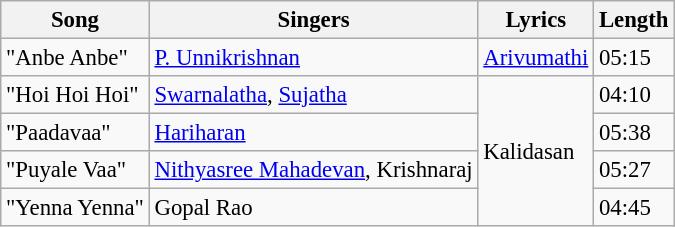<table class="wikitable" style="font-size: 95%;">
<tr>
<th>Song</th>
<th>Singers</th>
<th>Lyrics</th>
<th>Length</th>
</tr>
<tr>
<td>"Anbe Anbe"</td>
<td><a href='#'>P. Unnikrishnan</a></td>
<td><a href='#'>Arivumathi</a></td>
<td>05:15</td>
</tr>
<tr>
<td>"Hoi Hoi Hoi"</td>
<td><a href='#'>Swarnalatha</a>, <a href='#'>Sujatha</a></td>
<td rowspan=4>Kalidasan</td>
<td>04:10</td>
</tr>
<tr>
<td>"Paadavaa"</td>
<td><a href='#'>Hariharan</a></td>
<td>05:38</td>
</tr>
<tr>
<td>"Puyale Vaa"</td>
<td><a href='#'>Nithyasree Mahadevan</a>, Krishnaraj</td>
<td>05:27</td>
</tr>
<tr>
<td>"Yenna Yenna"</td>
<td>Gopal Rao</td>
<td>04:45</td>
</tr>
</table>
